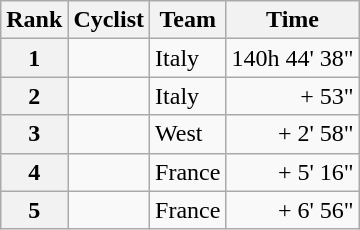<table class="wikitable floatright">
<tr>
<th scope="col">Rank</th>
<th>Cyclist</th>
<th scope="col">Team</th>
<th scope="col">Time</th>
</tr>
<tr>
<th scope="row">1</th>
<td></td>
<td>Italy</td>
<td style="text-align:right;">140h 44' 38"</td>
</tr>
<tr>
<th scope="row">2</th>
<td></td>
<td>Italy</td>
<td style="text-align:right;">+ 53"</td>
</tr>
<tr>
<th scope="row">3</th>
<td></td>
<td>West</td>
<td style="text-align:right;">+ 2' 58"</td>
</tr>
<tr>
<th scope="row">4</th>
<td></td>
<td>France</td>
<td style="text-align:right;">+ 5' 16"</td>
</tr>
<tr>
<th scope="row">5</th>
<td></td>
<td>France</td>
<td style="text-align:right;">+ 6' 56"</td>
</tr>
</table>
